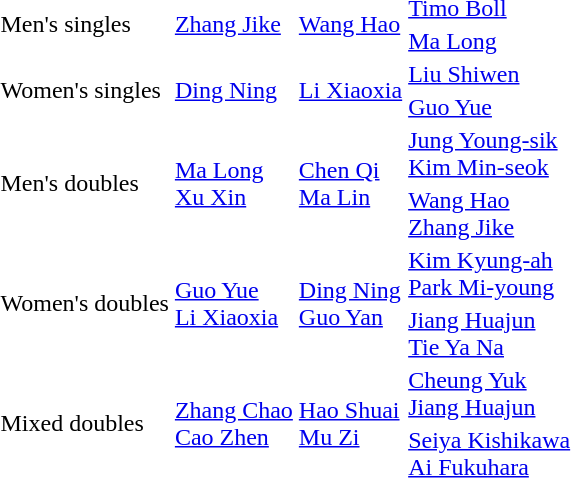<table>
<tr>
<td rowspan=2>Men's singles <br></td>
<td rowspan=2> <a href='#'>Zhang Jike</a></td>
<td rowspan=2> <a href='#'>Wang Hao</a></td>
<td> <a href='#'>Timo Boll</a></td>
</tr>
<tr>
<td> <a href='#'>Ma Long</a></td>
</tr>
<tr>
<td rowspan=2>Women's singles <br></td>
<td rowspan=2> <a href='#'>Ding Ning</a></td>
<td rowspan=2> <a href='#'>Li Xiaoxia</a></td>
<td> <a href='#'>Liu Shiwen</a></td>
</tr>
<tr>
<td> <a href='#'>Guo Yue</a></td>
</tr>
<tr>
<td rowspan=2>Men's doubles <br></td>
<td rowspan=2> <a href='#'>Ma Long</a><br> <a href='#'>Xu Xin</a></td>
<td rowspan=2> <a href='#'>Chen Qi</a><br> <a href='#'>Ma Lin</a></td>
<td> <a href='#'>Jung Young-sik</a><br> <a href='#'>Kim Min-seok</a></td>
</tr>
<tr>
<td> <a href='#'>Wang Hao</a><br> <a href='#'>Zhang Jike</a></td>
</tr>
<tr>
<td rowspan=2>Women's doubles <br></td>
<td rowspan=2> <a href='#'>Guo Yue</a><br> <a href='#'>Li Xiaoxia</a></td>
<td rowspan=2> <a href='#'>Ding Ning</a><br> <a href='#'>Guo Yan</a></td>
<td> <a href='#'>Kim Kyung-ah</a><br> <a href='#'>Park Mi-young</a></td>
</tr>
<tr>
<td> <a href='#'>Jiang Huajun</a><br> <a href='#'>Tie Ya Na</a></td>
</tr>
<tr>
<td rowspan=2>Mixed doubles <br></td>
<td rowspan=2> <a href='#'>Zhang Chao</a><br> <a href='#'>Cao Zhen</a></td>
<td rowspan=2> <a href='#'>Hao Shuai</a><br> <a href='#'>Mu Zi</a></td>
<td> <a href='#'>Cheung Yuk</a><br> <a href='#'>Jiang Huajun</a></td>
</tr>
<tr>
<td> <a href='#'>Seiya Kishikawa</a><br> <a href='#'>Ai Fukuhara</a></td>
</tr>
</table>
